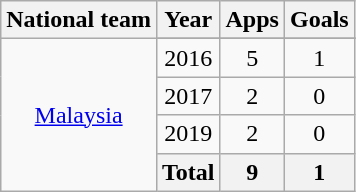<table class="wikitable" style="text-align: center;">
<tr>
<th>National team</th>
<th>Year</th>
<th>Apps</th>
<th>Goals</th>
</tr>
<tr>
<td rowspan="5"><a href='#'>Malaysia</a></td>
</tr>
<tr>
<td>2016</td>
<td>5</td>
<td>1</td>
</tr>
<tr>
<td>2017</td>
<td>2</td>
<td>0</td>
</tr>
<tr>
<td>2019</td>
<td>2</td>
<td>0</td>
</tr>
<tr>
<th>Total</th>
<th>9</th>
<th>1</th>
</tr>
</table>
